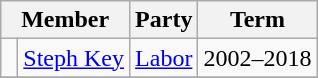<table class="wikitable">
<tr>
<th colspan="2">Member</th>
<th>Party</th>
<th>Term</th>
</tr>
<tr>
<td> </td>
<td><a href='#'>Steph Key</a></td>
<td><a href='#'>Labor</a></td>
<td>2002–2018</td>
</tr>
<tr>
</tr>
</table>
